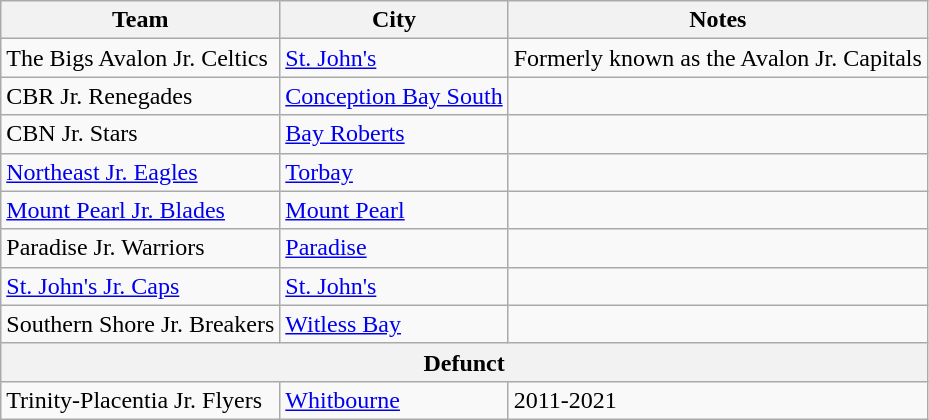<table class="wikitable">
<tr>
<th>Team</th>
<th>City</th>
<th>Notes</th>
</tr>
<tr>
<td>The Bigs Avalon Jr. Celtics</td>
<td><a href='#'>St. John's</a></td>
<td>Formerly known as the Avalon Jr. Capitals</td>
</tr>
<tr>
<td>CBR Jr. Renegades</td>
<td><a href='#'>Conception Bay South</a></td>
<td></td>
</tr>
<tr>
<td>CBN Jr. Stars</td>
<td><a href='#'>Bay Roberts</a></td>
<td></td>
</tr>
<tr>
<td><a href='#'>Northeast Jr. Eagles</a></td>
<td><a href='#'>Torbay</a></td>
<td></td>
</tr>
<tr>
<td><a href='#'>Mount Pearl Jr. Blades</a></td>
<td><a href='#'>Mount Pearl</a></td>
<td></td>
</tr>
<tr>
<td>Paradise Jr. Warriors</td>
<td><a href='#'>Paradise</a></td>
<td></td>
</tr>
<tr>
<td><a href='#'>St. John's Jr. Caps</a></td>
<td><a href='#'>St. John's</a></td>
<td></td>
</tr>
<tr>
<td>Southern Shore Jr. Breakers</td>
<td><a href='#'>Witless Bay</a></td>
<td></td>
</tr>
<tr>
<th colspan="3">Defunct</th>
</tr>
<tr>
<td>Trinity-Placentia Jr. Flyers</td>
<td><a href='#'>Whitbourne</a></td>
<td>2011-2021</td>
</tr>
</table>
